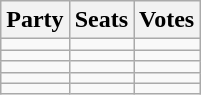<table class="wikitable" style="text-align:right;">
<tr>
<th>Party</th>
<th>Seats</th>
<th>Votes</th>
</tr>
<tr>
<td style="text-align:left;"></td>
<td></td>
<td></td>
</tr>
<tr>
<td style="text-align:left;"></td>
<td></td>
<td></td>
</tr>
<tr>
<td style="text-align:left;"></td>
<td></td>
<td></td>
</tr>
<tr>
<td style="text-align:left;"></td>
<td></td>
<td></td>
</tr>
<tr>
<td style="text-align:left;"></td>
<td></td>
<td></td>
</tr>
</table>
